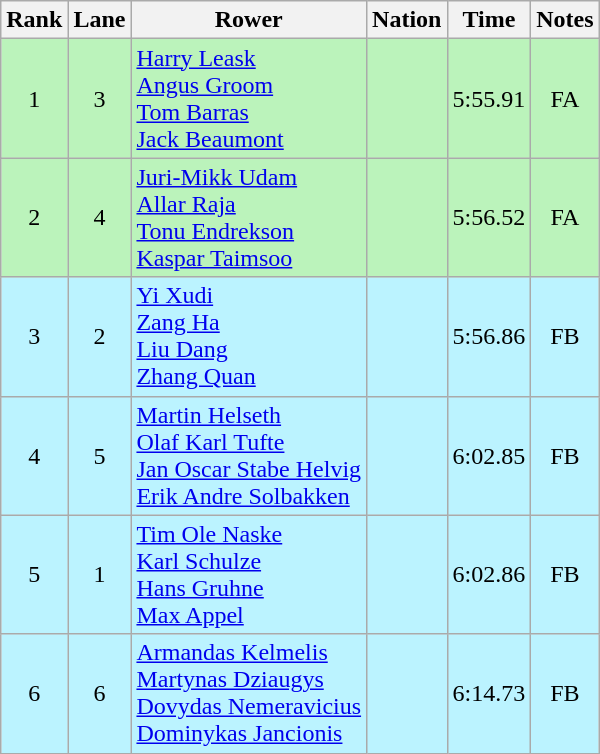<table class="wikitable sortable" style="text-align:center">
<tr>
<th>Rank</th>
<th>Lane</th>
<th>Rower</th>
<th>Nation</th>
<th>Time</th>
<th>Notes</th>
</tr>
<tr bgcolor=bbf3bb>
<td>1</td>
<td>3</td>
<td align=left><a href='#'>Harry Leask</a><br><a href='#'>Angus Groom</a><br><a href='#'>Tom Barras</a><br><a href='#'>Jack Beaumont</a></td>
<td align=left></td>
<td>5:55.91</td>
<td>FA</td>
</tr>
<tr bgcolor=bbf3bb>
<td>2</td>
<td>4</td>
<td align="left"><a href='#'>Juri-Mikk Udam</a><br><a href='#'>Allar Raja</a><br><a href='#'>Tonu Endrekson</a><br><a href='#'>Kaspar Taimsoo</a></td>
<td align="left"></td>
<td>5:56.52</td>
<td>FA</td>
</tr>
<tr bgcolor=bbf3ff>
<td>3</td>
<td>2</td>
<td align=left><a href='#'>Yi Xudi</a><br><a href='#'>Zang Ha</a><br><a href='#'>Liu Dang</a><br><a href='#'>Zhang Quan</a></td>
<td align=left></td>
<td>5:56.86</td>
<td>FB</td>
</tr>
<tr bgcolor=bbf3ff>
<td>4</td>
<td>5</td>
<td align="left"><a href='#'>Martin Helseth</a><br><a href='#'>Olaf Karl Tufte</a><br><a href='#'>Jan Oscar Stabe Helvig</a><br><a href='#'>Erik Andre Solbakken</a></td>
<td align="left"></td>
<td>6:02.85</td>
<td>FB</td>
</tr>
<tr bgcolor=bbf3ff>
<td>5</td>
<td>1</td>
<td align="left"><a href='#'>Tim Ole Naske</a><br><a href='#'>Karl Schulze</a><br><a href='#'>Hans Gruhne</a><br><a href='#'>Max Appel</a></td>
<td align="left"></td>
<td>6:02.86</td>
<td>FB</td>
</tr>
<tr bgcolor=bbf3ff>
<td>6</td>
<td>6</td>
<td align=left><a href='#'>Armandas Kelmelis</a><br><a href='#'>Martynas Dziaugys</a><br><a href='#'>Dovydas Nemeravicius</a><br><a href='#'>Dominykas Jancionis</a></td>
<td align=left></td>
<td>6:14.73</td>
<td>FB</td>
</tr>
</table>
